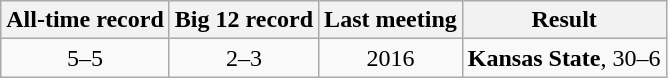<table class="wikitable">
<tr style="text-align:center;">
<th>All-time record</th>
<th>Big 12 record</th>
<th>Last meeting</th>
<th>Result</th>
</tr>
<tr style="text-align:center;">
<td>5–5</td>
<td>2–3</td>
<td>2016</td>
<td><strong>Kansas State</strong>, 30–6</td>
</tr>
</table>
